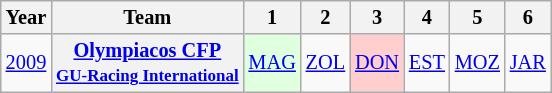<table class="wikitable" style="text-align:center; font-size:85%">
<tr>
<th>Year</th>
<th>Team</th>
<th>1</th>
<th>2</th>
<th>3</th>
<th>4</th>
<th>5</th>
<th>6</th>
</tr>
<tr>
<td><a href='#'>2009</a></td>
<th nowrap><a href='#'>Olympiacos CFP</a><br><small><a href='#'>GU-Racing International</a></small></th>
<td style="background:#dfffdf;"><a href='#'>MAG</a> <br></td>
<td><a href='#'>ZOL</a>  <br></td>
<td style="background:#ffcfcf;"><a href='#'>DON</a>  <br></td>
<td><a href='#'>EST</a></td>
<td><a href='#'>MOZ</a></td>
<td><a href='#'>JAR</a></td>
</tr>
</table>
